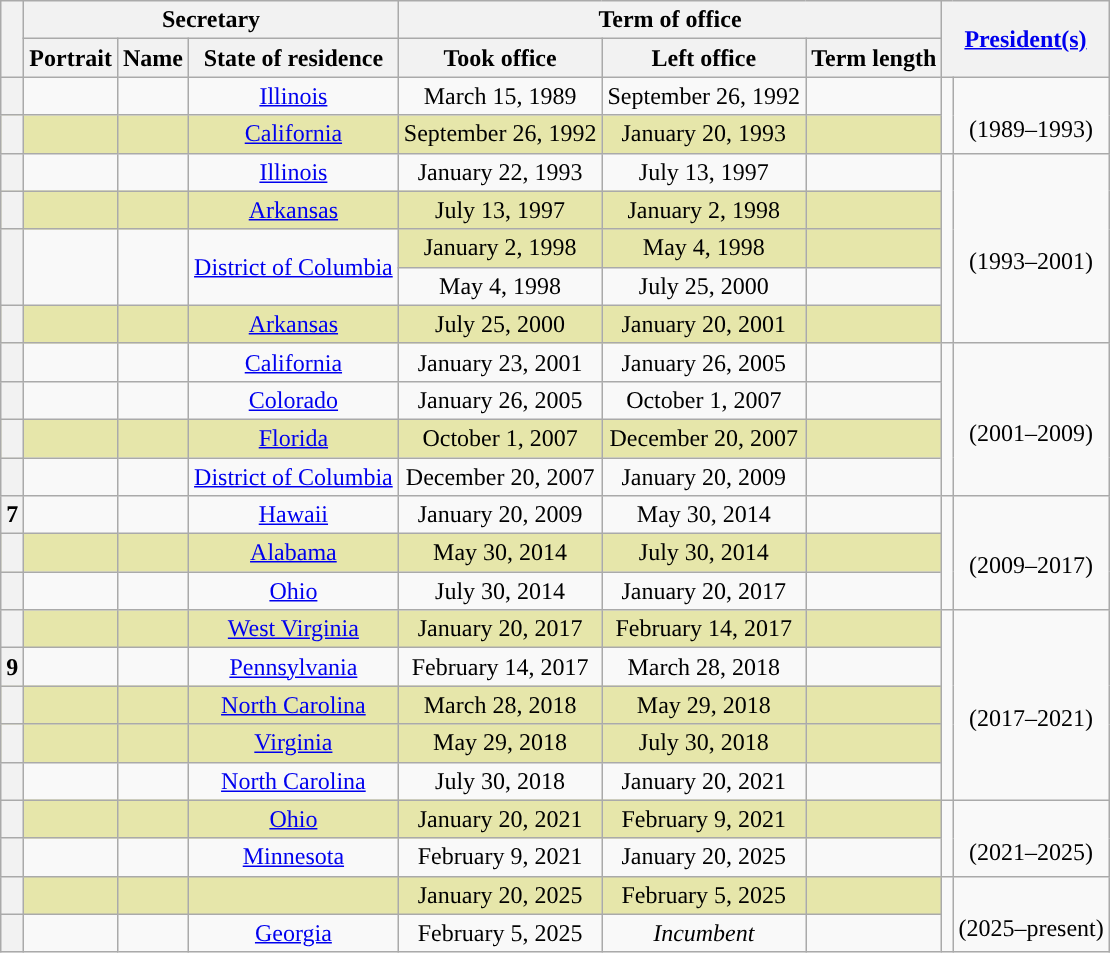<table class="wikitable sortable" style="text-align:center">
<tr>
<th rowspan=2></th>
<th colspan=3>Secretary</th>
<th colspan=3>Term of office</th>
<th colspan=2 rowspan=2><a href='#'>President(s)</a></th>
</tr>
<tr>
<th class=unsortable>Portrait</th>
<th>Name</th>
<th>State of residence</th>
<th>Took office</th>
<th>Left office</th>
<th>Term length</th>
</tr>
<tr>
<th style="background: "></th>
<td></td>
<td></td>
<td><a href='#'>Illinois</a></td>
<td>March 15, 1989</td>
<td>September 26, 1992</td>
<td></td>
<td rowspan=2 style="background: "></td>
<td rowspan=2><br>(1989–1993)</td>
</tr>
<tr style="background:#E6E6AA;">
<th style="background: "></th>
<td></td>
<td><br></td>
<td><a href='#'>California</a></td>
<td>September 26, 1992</td>
<td>January 20, 1993</td>
<td></td>
</tr>
<tr>
<th style="background: "></th>
<td></td>
<td></td>
<td><a href='#'>Illinois</a></td>
<td>January 22, 1993</td>
<td>July 13, 1997</td>
<td></td>
<td rowspan=5 style="background: "></td>
<td rowspan=5><br>(1993–2001)</td>
</tr>
<tr style="background:#E6E6AA;">
<th style="background: "></th>
<td></td>
<td><br></td>
<td><a href='#'>Arkansas</a></td>
<td>July 13, 1997</td>
<td>January 2, 1998</td>
<td></td>
</tr>
<tr>
<th rowspan=2 style="background: "></th>
<td rowspan=2></td>
<td rowspan=2></td>
<td rowspan=2><a href='#'>District of Columbia</a></td>
<td style="background:#e6e6aa;">January 2, 1998</td>
<td style="background:#e6e6aa;">May 4, 1998</td>
<td style="background:#e6e6aa;"></td>
</tr>
<tr>
<td>May 4, 1998</td>
<td>July 25, 2000</td>
<td></td>
</tr>
<tr style="background:#E6E6AA;">
<th style="background: "></th>
<td></td>
<td><br></td>
<td><a href='#'>Arkansas</a></td>
<td>July 25, 2000</td>
<td>January 20, 2001</td>
<td></td>
</tr>
<tr>
<th style="background: "></th>
<td></td>
<td></td>
<td><a href='#'>California</a></td>
<td>January 23, 2001</td>
<td>January 26, 2005</td>
<td></td>
<td rowspan=4 style="background: "></td>
<td rowspan=4><br>(2001–2009)</td>
</tr>
<tr>
<th style="background: "></th>
<td></td>
<td></td>
<td><a href='#'>Colorado</a></td>
<td>January 26, 2005</td>
<td>October 1, 2007</td>
<td></td>
</tr>
<tr style="background:#E6E6AA;">
<th style="background: "></th>
<td></td>
<td><br></td>
<td><a href='#'>Florida</a></td>
<td>October 1, 2007</td>
<td>December 20, 2007</td>
<td></td>
</tr>
<tr>
<th style="background: "></th>
<td></td>
<td></td>
<td><a href='#'>District of Columbia</a></td>
<td>December 20, 2007</td>
<td>January 20, 2009</td>
<td></td>
</tr>
<tr>
<th style="background: ">7</th>
<td></td>
<td></td>
<td><a href='#'>Hawaii</a></td>
<td>January 20, 2009</td>
<td>May 30, 2014</td>
<td></td>
<td rowspan=3 style="background: "></td>
<td rowspan=3><br>(2009–2017)</td>
</tr>
<tr style="background:#e6e6aa;">
<th style="background: "></th>
<td></td>
<td><br></td>
<td><a href='#'>Alabama</a></td>
<td>May 30, 2014</td>
<td>July 30, 2014</td>
<td></td>
</tr>
<tr>
<th style="background: "></th>
<td></td>
<td></td>
<td><a href='#'>Ohio</a></td>
<td>July 30, 2014</td>
<td>January 20, 2017</td>
<td></td>
</tr>
<tr>
<th style="background: "></th>
<td style="background:#E6E6AA;"></td>
<td style="background:#E6E6AA;"><br></td>
<td style="background:#E6E6AA;"><a href='#'>West Virginia</a></td>
<td style="background:#E6E6AA;">January 20, 2017</td>
<td style="background:#E6E6AA;">February 14, 2017</td>
<td style="background:#E6E6AA;"></td>
<td rowspan=5 style="background: "></td>
<td rowspan=5><br>(2017–2021)</td>
</tr>
<tr>
<th style="background: ">9</th>
<td></td>
<td></td>
<td><a href='#'>Pennsylvania</a></td>
<td>February 14, 2017</td>
<td>March 28, 2018</td>
<td></td>
</tr>
<tr style="background:#E6E6AA;">
<th style="background: "></th>
<td></td>
<td><br></td>
<td><a href='#'>North Carolina</a></td>
<td>March 28, 2018</td>
<td>May 29, 2018</td>
<td></td>
</tr>
<tr style="background:#E6E6AA;">
<th style="background: "></th>
<td></td>
<td><br></td>
<td><a href='#'>Virginia</a></td>
<td>May 29, 2018</td>
<td>July 30, 2018</td>
<td></td>
</tr>
<tr>
<th style="background: "></th>
<td></td>
<td></td>
<td><a href='#'>North Carolina</a></td>
<td>July 30, 2018</td>
<td>January 20, 2021</td>
<td></td>
</tr>
<tr>
<th style="background: "></th>
<td style="background:#E6E6AA;"></td>
<td style="background:#E6E6AA;"><br></td>
<td style="background:#E6E6AA;"><a href='#'>Ohio</a></td>
<td style="background:#E6E6AA;">January 20, 2021</td>
<td style="background:#E6E6AA;">February 9, 2021</td>
<td style="background:#E6E6AA;"></td>
<td rowspan=2 style="background: "></td>
<td rowspan=2><br>(2021–2025)</td>
</tr>
<tr>
<th style="background: "></th>
<td></td>
<td></td>
<td><a href='#'>Minnesota</a></td>
<td>February 9, 2021</td>
<td>January 20, 2025</td>
<td></td>
</tr>
<tr>
<th style="background: "></th>
<td style="background:#E6E6AA;"></td>
<td style="background:#E6E6AA;"><br></td>
<td style="background:#E6E6AA;"></td>
<td style="background:#E6E6AA;">January 20, 2025</td>
<td style="background:#E6E6AA;">February 5, 2025</td>
<td style="background:#E6E6AA;"></td>
<td rowspan=2 style="background: "></td>
<td rowspan=2><br>(2025–present)</td>
</tr>
<tr>
<th style="background: "></th>
<td></td>
<td></td>
<td><a href='#'>Georgia</a></td>
<td>February 5, 2025</td>
<td><em>Incumbent</em></td>
<td></td>
</tr>
</table>
